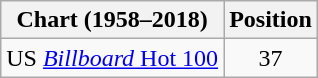<table class="wikitable">
<tr>
<th>Chart (1958–2018)</th>
<th>Position</th>
</tr>
<tr>
<td>US <a href='#'><em>Billboard</em> Hot 100</a></td>
<td style="text-align:center;">37</td>
</tr>
</table>
